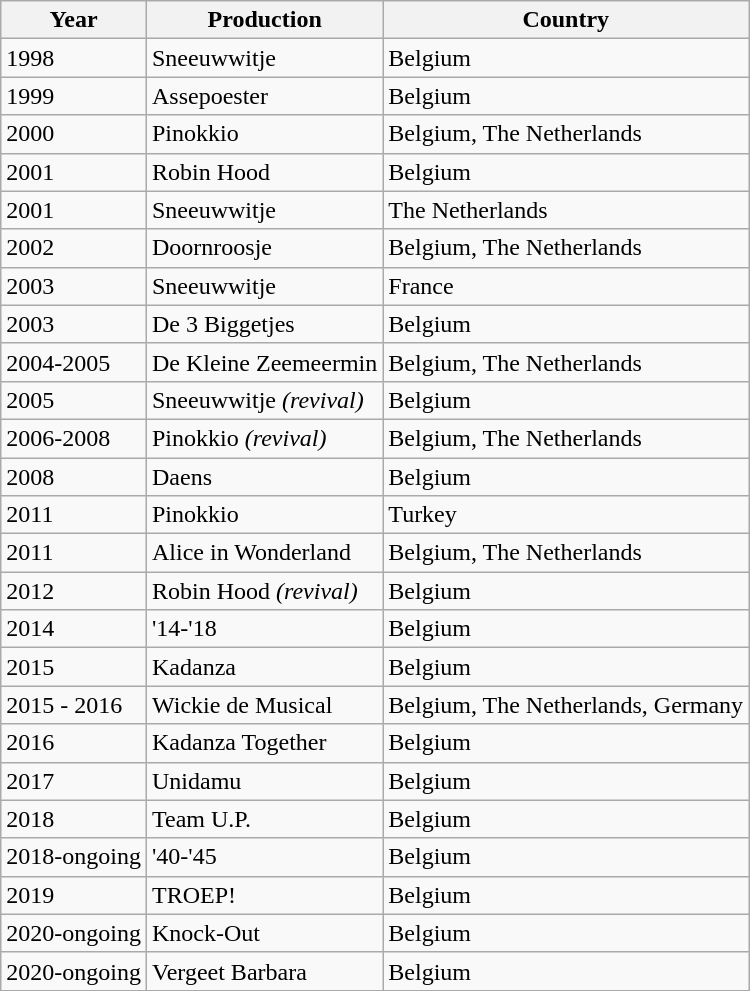<table class="wikitable sortable">
<tr>
<th>Year</th>
<th>Production</th>
<th>Country</th>
</tr>
<tr>
<td>1998</td>
<td>Sneeuwwitje</td>
<td>Belgium</td>
</tr>
<tr>
<td>1999</td>
<td>Assepoester</td>
<td>Belgium</td>
</tr>
<tr>
<td>2000</td>
<td>Pinokkio</td>
<td>Belgium, The Netherlands</td>
</tr>
<tr>
<td>2001</td>
<td>Robin Hood</td>
<td>Belgium</td>
</tr>
<tr>
<td>2001</td>
<td>Sneeuwwitje</td>
<td>The Netherlands</td>
</tr>
<tr>
<td>2002</td>
<td>Doornroosje</td>
<td>Belgium, The Netherlands</td>
</tr>
<tr>
<td>2003</td>
<td>Sneeuwwitje</td>
<td>France</td>
</tr>
<tr>
<td>2003</td>
<td>De 3 Biggetjes</td>
<td>Belgium</td>
</tr>
<tr>
<td>2004-2005</td>
<td>De Kleine Zeemeermin</td>
<td>Belgium, The Netherlands</td>
</tr>
<tr>
<td>2005</td>
<td>Sneeuwwitje <em>(revival)</em></td>
<td>Belgium</td>
</tr>
<tr>
<td>2006-2008</td>
<td>Pinokkio <em>(revival)</em></td>
<td>Belgium, The Netherlands</td>
</tr>
<tr>
<td>2008</td>
<td>Daens</td>
<td>Belgium</td>
</tr>
<tr>
<td>2011</td>
<td>Pinokkio</td>
<td>Turkey</td>
</tr>
<tr>
<td>2011</td>
<td>Alice in Wonderland</td>
<td>Belgium, The Netherlands</td>
</tr>
<tr>
<td>2012</td>
<td>Robin Hood <em>(revival)</em></td>
<td>Belgium</td>
</tr>
<tr>
<td>2014</td>
<td>'14-'18</td>
<td>Belgium</td>
</tr>
<tr>
<td>2015</td>
<td>Kadanza</td>
<td>Belgium</td>
</tr>
<tr>
<td>2015 - 2016</td>
<td>Wickie de Musical</td>
<td>Belgium, The Netherlands, Germany</td>
</tr>
<tr>
<td>2016</td>
<td>Kadanza Together</td>
<td>Belgium</td>
</tr>
<tr>
<td>2017</td>
<td>Unidamu</td>
<td>Belgium</td>
</tr>
<tr>
<td>2018</td>
<td>Team U.P.</td>
<td>Belgium</td>
</tr>
<tr>
<td>2018-ongoing</td>
<td>'40-'45</td>
<td>Belgium</td>
</tr>
<tr>
<td>2019</td>
<td>TROEP!</td>
<td>Belgium</td>
</tr>
<tr>
<td>2020-ongoing</td>
<td>Knock-Out</td>
<td>Belgium</td>
</tr>
<tr>
<td>2020-ongoing</td>
<td>Vergeet Barbara</td>
<td>Belgium</td>
</tr>
</table>
